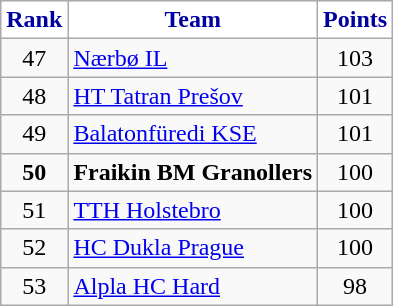<table class="wikitable" style="text-align: center;">
<tr>
<th style="color:#0000A0; background:#FFFFFF">Rank</th>
<th style="color:#0000A0; background:#FFFFFF">Team</th>
<th style="color:#0000A0; background:#FFFFFF">Points</th>
</tr>
<tr>
<td>47</td>
<td align=left> <a href='#'>Nærbø IL</a></td>
<td>103</td>
</tr>
<tr>
<td>48</td>
<td align=left> <a href='#'>HT Tatran Prešov</a></td>
<td>101</td>
</tr>
<tr>
<td>49</td>
<td align=left> <a href='#'>Balatonfüredi KSE</a></td>
<td>101</td>
</tr>
<tr>
<td><strong>50</strong></td>
<td align=left> <strong>Fraikin BM Granollers</strong></td>
<td>100</td>
</tr>
<tr>
<td>51</td>
<td align=left> <a href='#'>TTH Holstebro</a></td>
<td>100</td>
</tr>
<tr>
<td>52</td>
<td align=left> <a href='#'>HC Dukla Prague</a></td>
<td>100</td>
</tr>
<tr>
<td>53</td>
<td align=left> <a href='#'>Alpla HC Hard</a></td>
<td>98</td>
</tr>
</table>
